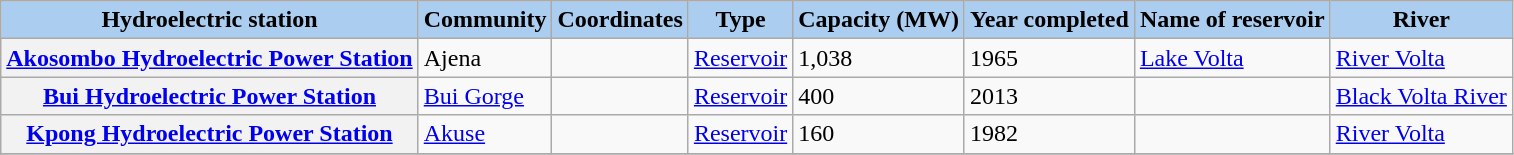<table class="wikitable">
<tr>
<th style="background-color:#ABCDEF;">Hydroelectric station</th>
<th style="background-color:#ABCDEF;">Community</th>
<th style="background-color:#ABCDEF;">Coordinates</th>
<th style="background-color:#ABCDEF;">Type</th>
<th style="background-color:#ABCDEF;">Capacity (MW)</th>
<th style="background-color:#ABCDEF;">Year completed</th>
<th style="background-color:#ABCDEF;">Name of reservoir</th>
<th style="background-color:#ABCDEF;">River</th>
</tr>
<tr>
<th><a href='#'>Akosombo Hydroelectric Power Station</a></th>
<td>Ajena</td>
<td></td>
<td><a href='#'>Reservoir</a></td>
<td>1,038</td>
<td>1965</td>
<td><a href='#'>Lake Volta</a></td>
<td><a href='#'>River Volta</a></td>
</tr>
<tr>
<th><a href='#'>Bui Hydroelectric Power Station</a></th>
<td><a href='#'>Bui Gorge</a></td>
<td></td>
<td><a href='#'>Reservoir</a></td>
<td>400</td>
<td>2013</td>
<td></td>
<td><a href='#'>Black Volta River</a></td>
</tr>
<tr>
<th><a href='#'>Kpong Hydroelectric Power Station</a></th>
<td><a href='#'>Akuse</a></td>
<td></td>
<td><a href='#'>Reservoir</a></td>
<td>160</td>
<td>1982</td>
<td></td>
<td><a href='#'>River Volta</a></td>
</tr>
<tr>
</tr>
</table>
